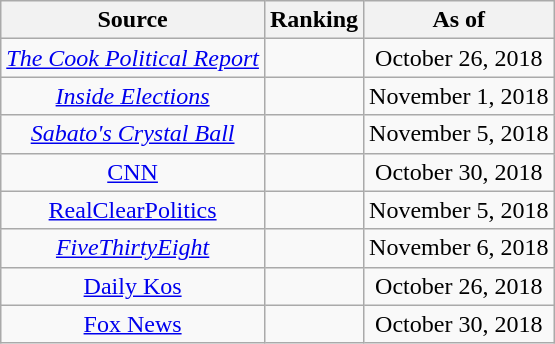<table class="wikitable" style="text-align:center">
<tr>
<th>Source</th>
<th>Ranking</th>
<th>As of</th>
</tr>
<tr>
<td><em><a href='#'>The Cook Political Report</a></em></td>
<td></td>
<td>October 26, 2018</td>
</tr>
<tr>
<td><em><a href='#'>Inside Elections</a></em></td>
<td></td>
<td>November 1, 2018</td>
</tr>
<tr>
<td><em><a href='#'>Sabato's Crystal Ball</a></em></td>
<td></td>
<td>November 5, 2018</td>
</tr>
<tr>
<td><a href='#'>CNN</a></td>
<td></td>
<td>October 30, 2018</td>
</tr>
<tr>
<td><a href='#'>RealClearPolitics</a></td>
<td></td>
<td>November 5, 2018</td>
</tr>
<tr>
<td><em><a href='#'>FiveThirtyEight</a></em></td>
<td></td>
<td>November 6, 2018</td>
</tr>
<tr>
<td><a href='#'>Daily Kos</a></td>
<td></td>
<td>October 26, 2018</td>
</tr>
<tr>
<td><a href='#'>Fox News</a></td>
<td></td>
<td>October 30, 2018</td>
</tr>
</table>
